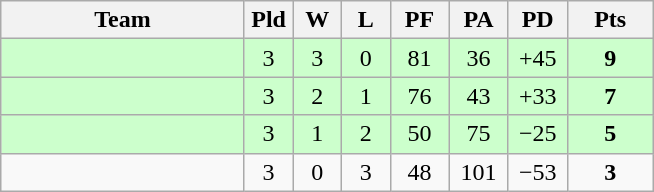<table class="wikitable" style="text-align:center;">
<tr>
<th width="155">Team</th>
<th width="25">Pld</th>
<th width="25">W</th>
<th width="25">L</th>
<th width="32">PF</th>
<th width="32">PA</th>
<th width="32">PD</th>
<th width="50">Pts</th>
</tr>
<tr style="background:#ccffcc">
<td align="left"></td>
<td>3</td>
<td>3</td>
<td>0</td>
<td>81</td>
<td>36</td>
<td>+45</td>
<td><strong>9</strong></td>
</tr>
<tr style="background:#ccffcc">
<td align="left"></td>
<td>3</td>
<td>2</td>
<td>1</td>
<td>76</td>
<td>43</td>
<td>+33</td>
<td><strong>7</strong></td>
</tr>
<tr style="background:#ccffcc">
<td align="left"></td>
<td>3</td>
<td>1</td>
<td>2</td>
<td>50</td>
<td>75</td>
<td>−25</td>
<td><strong>5</strong></td>
</tr>
<tr>
<td align="left"></td>
<td>3</td>
<td>0</td>
<td>3</td>
<td>48</td>
<td>101</td>
<td>−53</td>
<td><strong>3</strong></td>
</tr>
</table>
